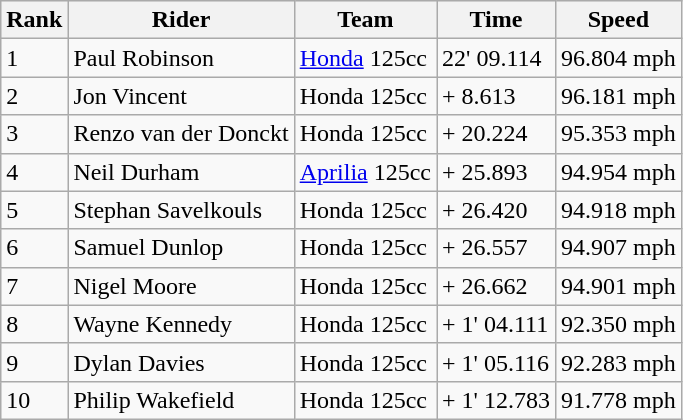<table class="wikitable">
<tr style="background:#efefef;">
<th>Rank</th>
<th>Rider</th>
<th>Team</th>
<th>Time</th>
<th>Speed</th>
</tr>
<tr>
<td>1</td>
<td> Paul Robinson</td>
<td><a href='#'>Honda</a> 125cc</td>
<td>22' 09.114</td>
<td>96.804 mph</td>
</tr>
<tr>
<td>2</td>
<td> Jon Vincent</td>
<td>Honda 125cc</td>
<td>+ 8.613</td>
<td>96.181 mph</td>
</tr>
<tr>
<td>3</td>
<td> Renzo van der Donckt</td>
<td>Honda 125cc</td>
<td>+ 20.224</td>
<td>95.353 mph</td>
</tr>
<tr>
<td>4</td>
<td> Neil Durham</td>
<td><a href='#'>Aprilia</a> 125cc</td>
<td>+ 25.893</td>
<td>94.954 mph</td>
</tr>
<tr>
<td>5</td>
<td> Stephan Savelkouls</td>
<td>Honda 125cc</td>
<td>+ 26.420</td>
<td>94.918 mph</td>
</tr>
<tr>
<td>6</td>
<td> Samuel Dunlop</td>
<td>Honda 125cc</td>
<td>+ 26.557</td>
<td>94.907 mph</td>
</tr>
<tr>
<td>7</td>
<td> Nigel Moore</td>
<td>Honda 125cc</td>
<td>+ 26.662</td>
<td>94.901 mph</td>
</tr>
<tr>
<td>8</td>
<td> Wayne Kennedy</td>
<td>Honda 125cc</td>
<td>+ 1' 04.111</td>
<td>92.350 mph</td>
</tr>
<tr>
<td>9</td>
<td> Dylan Davies</td>
<td>Honda 125cc</td>
<td>+ 1' 05.116</td>
<td>92.283 mph</td>
</tr>
<tr>
<td>10</td>
<td> Philip Wakefield</td>
<td>Honda 125cc</td>
<td>+ 1' 12.783</td>
<td>91.778 mph</td>
</tr>
</table>
